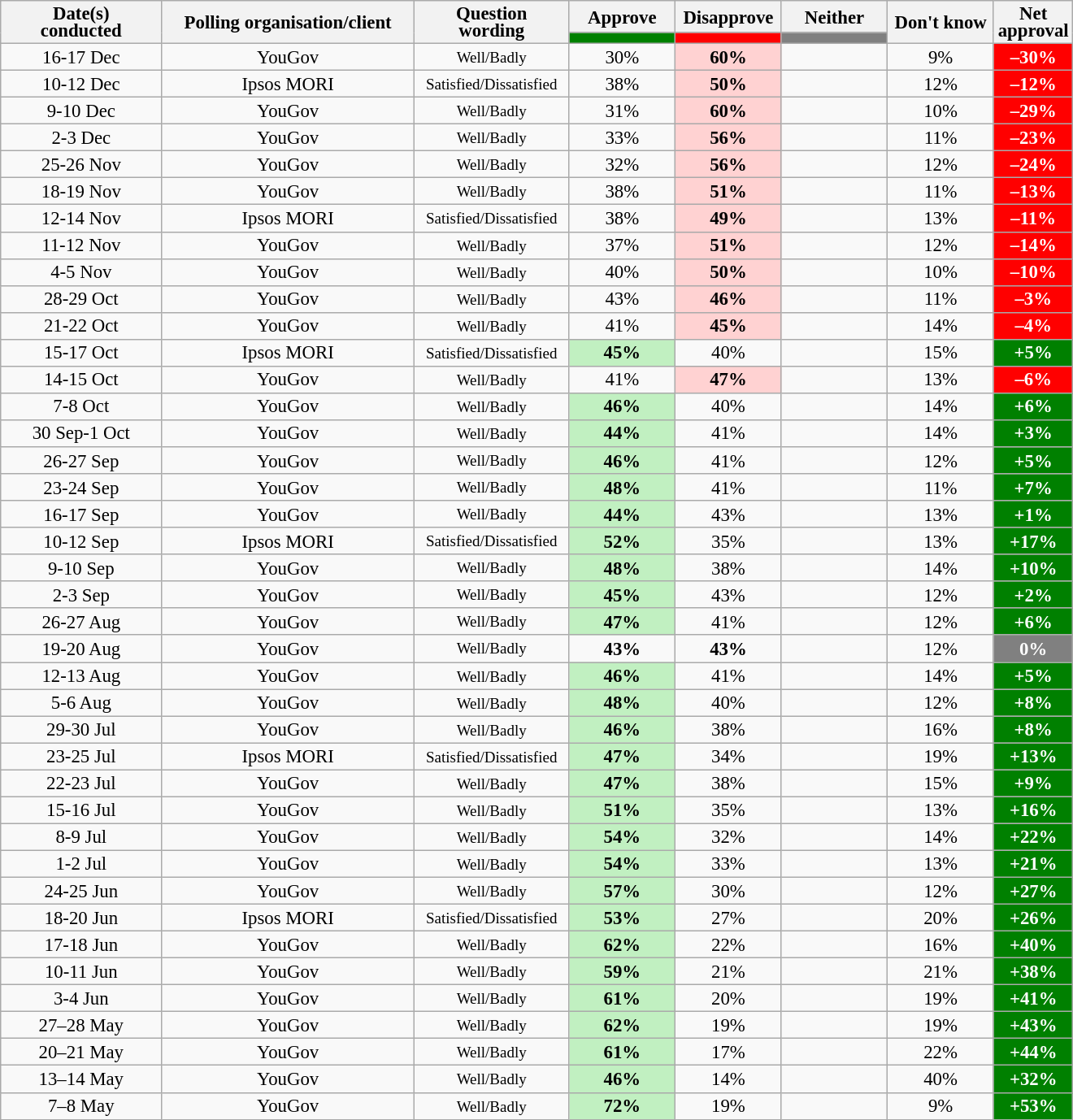<table class="wikitable collapsible sortable" style="text-align:center;font-size:95%;line-height:14px;">
<tr>
<th style="width:125px;" rowspan="2">Date(s)<br>conducted</th>
<th style="width:200px;" rowspan="2">Polling organisation/client</th>
<th style="width:120px;" rowspan="2">Question<br>wording</th>
<th class="unsortable" style="width:80px;">Approve</th>
<th class="unsortable" style="width: 80px;">Disapprove</th>
<th class="unsortable" style="width:80px;">Neither</th>
<th class="unsortable" style="width:80px;" rowspan="2">Don't know</th>
<th class="unsortable" style="width:20px;" rowspan="2">Net approval</th>
</tr>
<tr>
<th class="unsortable" style="background:green;width:60px;"></th>
<th class="unsortable" style="background:red;width:60px;"></th>
<th class="unsortable" style="background:grey;width:60px;"></th>
</tr>
<tr>
<td>16-17 Dec</td>
<td>YouGov</td>
<td><small>Well/Badly</small></td>
<td>30%</td>
<td style="background:#FFD2D2"><strong>60%</strong></td>
<td></td>
<td>9%</td>
<td style="background:red;color:white;"><strong>–30%</strong></td>
</tr>
<tr>
<td>10-12 Dec</td>
<td>Ipsos MORI</td>
<td><small>Satisfied/Dissatisfied</small></td>
<td>38%</td>
<td style="background:#FFD2D2"><strong>50%</strong></td>
<td></td>
<td>12%</td>
<td style="background:red;color:white;"><strong>–12%</strong></td>
</tr>
<tr>
<td>9-10 Dec</td>
<td>YouGov</td>
<td><small>Well/Badly</small></td>
<td>31%</td>
<td style="background:#FFD2D2"><strong>60%</strong></td>
<td></td>
<td>10%</td>
<td style="background:red;color:white;"><strong>–29%</strong></td>
</tr>
<tr>
<td>2-3 Dec</td>
<td>YouGov</td>
<td><small>Well/Badly</small></td>
<td>33%</td>
<td style="background:#FFD2D2"><strong>56%</strong></td>
<td></td>
<td>11%</td>
<td style="background:red;color:white;"><strong>–23%</strong></td>
</tr>
<tr>
<td>25-26 Nov</td>
<td>YouGov</td>
<td><small>Well/Badly</small></td>
<td>32%</td>
<td style="background:#FFD2D2"><strong>56%</strong></td>
<td></td>
<td>12%</td>
<td style="background:red;color:white;"><strong>–24%</strong></td>
</tr>
<tr>
<td>18-19 Nov</td>
<td>YouGov</td>
<td><small>Well/Badly</small></td>
<td>38%</td>
<td style="background:#FFD2D2"><strong>51%</strong></td>
<td></td>
<td>11%</td>
<td style="background:red;color:white;"><strong>–13%</strong></td>
</tr>
<tr>
<td>12-14 Nov</td>
<td>Ipsos MORI</td>
<td><small>Satisfied/Dissatisfied</small></td>
<td>38%</td>
<td style="background:#FFD2D2"><strong>49%</strong></td>
<td></td>
<td>13%</td>
<td style="background:red;color:white;"><strong>–11%</strong></td>
</tr>
<tr>
<td>11-12 Nov</td>
<td>YouGov</td>
<td><small>Well/Badly</small></td>
<td>37%</td>
<td style="background:#FFD2D2"><strong>51%</strong></td>
<td></td>
<td>12%</td>
<td style="background:red;color:white;"><strong>–14%</strong></td>
</tr>
<tr>
<td>4-5 Nov</td>
<td>YouGov</td>
<td><small>Well/Badly</small></td>
<td>40%</td>
<td style="background:#FFD2D2"><strong>50%</strong></td>
<td></td>
<td>10%</td>
<td style="background:red;color:white;"><strong>–10%</strong></td>
</tr>
<tr>
<td>28-29 Oct</td>
<td>YouGov</td>
<td><small>Well/Badly</small></td>
<td>43%</td>
<td style="background:#FFD2D2"><strong>46%</strong></td>
<td></td>
<td>11%</td>
<td style="background:red;color:white;"><strong>–3%</strong></td>
</tr>
<tr>
<td>21-22 Oct</td>
<td>YouGov</td>
<td><small>Well/Badly</small></td>
<td>41%</td>
<td style="background:#FFD2D2"><strong>45%</strong></td>
<td></td>
<td>14%</td>
<td style="background:red;color:white;"><strong>–4%</strong></td>
</tr>
<tr>
<td>15-17 Oct</td>
<td>Ipsos MORI</td>
<td><small>Satisfied/Dissatisfied</small></td>
<td style="background:#C1F0C1"><strong>45%</strong></td>
<td>40%</td>
<td></td>
<td>15%</td>
<td style="background:green;color:white;"><strong>+5%</strong></td>
</tr>
<tr>
<td>14-15 Oct</td>
<td>YouGov</td>
<td><small>Well/Badly</small></td>
<td>41%</td>
<td style="background:#FFD2D2"><strong>47%</strong></td>
<td></td>
<td>13%</td>
<td style="background:red;color:white;"><strong>–6%</strong></td>
</tr>
<tr>
<td>7-8 Oct</td>
<td>YouGov</td>
<td><small>Well/Badly</small></td>
<td style="background:#C1F0C1"><strong>46%</strong></td>
<td>40%</td>
<td></td>
<td>14%</td>
<td style="background:green;color:white;"><strong>+6%</strong></td>
</tr>
<tr>
<td>30 Sep-1 Oct</td>
<td>YouGov</td>
<td><small>Well/Badly</small></td>
<td style="background:#C1F0C1"><strong>44%</strong></td>
<td>41%</td>
<td></td>
<td>14%</td>
<td style="background:green;color:white;"><strong>+3%</strong></td>
</tr>
<tr>
<td>26-27 Sep</td>
<td>YouGov</td>
<td><small>Well/Badly</small></td>
<td style="background:#C1F0C1"><strong>46%</strong></td>
<td>41%</td>
<td></td>
<td>12%</td>
<td style="background:green;color:white;"><strong>+5%</strong></td>
</tr>
<tr>
<td>23-24 Sep</td>
<td>YouGov</td>
<td><small>Well/Badly</small></td>
<td style="background:#C1F0C1"><strong>48%</strong></td>
<td>41%</td>
<td></td>
<td>11%</td>
<td style="background:green;color:white;"><strong>+7%</strong></td>
</tr>
<tr>
<td>16-17 Sep</td>
<td>YouGov</td>
<td><small>Well/Badly</small></td>
<td style="background:#C1F0C1"><strong>44%</strong></td>
<td>43%</td>
<td></td>
<td>13%</td>
<td style="background:green;color:white;"><strong>+1%</strong></td>
</tr>
<tr>
<td>10-12 Sep</td>
<td>Ipsos MORI</td>
<td><small>Satisfied/Dissatisfied</small></td>
<td style="background:#C1F0C1"><strong>52%</strong></td>
<td>35%</td>
<td></td>
<td>13%</td>
<td style="background:green;color:white;"><strong>+17%</strong></td>
</tr>
<tr>
<td>9-10 Sep</td>
<td>YouGov</td>
<td><small>Well/Badly</small></td>
<td style="background:#C1F0C1"><strong>48%</strong></td>
<td>38%</td>
<td></td>
<td>14%</td>
<td style="background:green;color:white;"><strong>+10%</strong></td>
</tr>
<tr>
<td>2-3 Sep</td>
<td>YouGov</td>
<td><small>Well/Badly</small></td>
<td style="background:#C1F0C1"><strong>45%</strong></td>
<td>43%</td>
<td></td>
<td>12%</td>
<td style="background:green;color:white;"><strong>+2%</strong></td>
</tr>
<tr>
<td>26-27 Aug</td>
<td>YouGov</td>
<td><small>Well/Badly</small></td>
<td style="background:#C1F0C1"><strong>47%</strong></td>
<td>41%</td>
<td></td>
<td>12%</td>
<td style="background:green;color:white;"><strong>+6%</strong></td>
</tr>
<tr>
<td>19-20 Aug</td>
<td>YouGov</td>
<td><small>Well/Badly</small></td>
<td><strong>43%</strong></td>
<td><strong>43%</strong></td>
<td></td>
<td>12%</td>
<td style="background:gray;color:white;"><strong>0%</strong></td>
</tr>
<tr>
<td>12-13 Aug</td>
<td>YouGov</td>
<td><small>Well/Badly</small></td>
<td style="background:#C1F0C1"><strong>46%</strong></td>
<td>41%</td>
<td></td>
<td>14%</td>
<td style="background:green;color:white;"><strong>+5%</strong></td>
</tr>
<tr>
<td>5-6 Aug</td>
<td>YouGov</td>
<td><small>Well/Badly</small></td>
<td style="background:#C1F0C1"><strong>48%</strong></td>
<td>40%</td>
<td></td>
<td>12%</td>
<td style="background:green;color:white;"><strong>+8%</strong></td>
</tr>
<tr>
<td>29-30 Jul</td>
<td>YouGov</td>
<td><small>Well/Badly</small></td>
<td style="background:#C1F0C1"><strong>46%</strong></td>
<td>38%</td>
<td></td>
<td>16%</td>
<td style="background:green;color:white;"><strong>+8%</strong></td>
</tr>
<tr>
<td>23-25 Jul</td>
<td>Ipsos MORI</td>
<td><small>Satisfied/Dissatisfied</small></td>
<td style="background:#C1F0C1"><strong>47%</strong></td>
<td>34%</td>
<td></td>
<td>19%</td>
<td style="background:green;color:white;"><strong>+13%</strong></td>
</tr>
<tr>
<td>22-23 Jul</td>
<td>YouGov</td>
<td><small>Well/Badly</small></td>
<td style="background:#C1F0C1"><strong>47%</strong></td>
<td>38%</td>
<td></td>
<td>15%</td>
<td style="background:green;color:white;"><strong>+9%</strong></td>
</tr>
<tr>
<td>15-16 Jul</td>
<td>YouGov</td>
<td><small>Well/Badly</small></td>
<td style="background:#C1F0C1"><strong>51%</strong></td>
<td>35%</td>
<td></td>
<td>13%</td>
<td style="background:green;color:white;"><strong>+16%</strong></td>
</tr>
<tr>
<td>8-9 Jul</td>
<td>YouGov</td>
<td><small>Well/Badly</small></td>
<td style="background:#C1F0C1"><strong>54%</strong></td>
<td>32%</td>
<td></td>
<td>14%</td>
<td style="background:green;color:white;"><strong>+22%</strong></td>
</tr>
<tr>
<td>1-2 Jul</td>
<td>YouGov</td>
<td><small>Well/Badly</small></td>
<td style="background:#C1F0C1"><strong>54%</strong></td>
<td>33%</td>
<td></td>
<td>13%</td>
<td style="background:green;color:white;"><strong>+21%</strong></td>
</tr>
<tr>
<td>24-25 Jun</td>
<td>YouGov</td>
<td><small>Well/Badly</small></td>
<td style="background:#C1F0C1"><strong>57%</strong></td>
<td>30%</td>
<td></td>
<td>12%</td>
<td style="background:green;color:white;"><strong>+27%</strong></td>
</tr>
<tr>
<td>18-20 Jun</td>
<td>Ipsos MORI</td>
<td><small>Satisfied/Dissatisfied</small></td>
<td style="background:#C1F0C1"><strong>53%</strong></td>
<td>27%</td>
<td></td>
<td>20%</td>
<td style="background:green;color:white;"><strong>+26%</strong></td>
</tr>
<tr>
<td>17-18 Jun</td>
<td>YouGov</td>
<td><small>Well/Badly</small></td>
<td style="background:#C1F0C1"><strong>62%</strong></td>
<td>22%</td>
<td></td>
<td>16%</td>
<td style="background:green;color:white;"><strong>+40%</strong></td>
</tr>
<tr>
<td>10-11 Jun</td>
<td>YouGov</td>
<td><small>Well/Badly</small></td>
<td style="background:#C1F0C1"><strong>59%</strong></td>
<td>21%</td>
<td></td>
<td>21%</td>
<td style="background:green;color:white;"><strong>+38%</strong></td>
</tr>
<tr>
<td>3-4 Jun</td>
<td>YouGov</td>
<td><small>Well/Badly</small></td>
<td style="background:#C1F0C1"><strong>61%</strong></td>
<td>20%</td>
<td></td>
<td>19%</td>
<td style="background:green;color:white;"><strong>+41%</strong></td>
</tr>
<tr>
<td>27–28 May</td>
<td>YouGov</td>
<td><small>Well/Badly</small></td>
<td style="background:#C1F0C1"><strong>62%</strong></td>
<td>19%</td>
<td></td>
<td>19%</td>
<td style="background:green;color:white;"><strong>+43%</strong></td>
</tr>
<tr>
<td>20–21 May</td>
<td>YouGov</td>
<td><small>Well/Badly</small></td>
<td style="background:#C1F0C1"><strong>61%</strong></td>
<td>17%</td>
<td></td>
<td>22%</td>
<td style="background:green;color:white;"><strong>+44%</strong></td>
</tr>
<tr>
<td>13–14 May</td>
<td>YouGov</td>
<td><small>Well/Badly</small></td>
<td style="background:#C1F0C1"><strong>46%</strong></td>
<td>14%</td>
<td></td>
<td>40%</td>
<td style="background:green;color:white;"><strong>+32%</strong></td>
</tr>
<tr>
<td>7–8 May</td>
<td>YouGov</td>
<td><small>Well/Badly</small></td>
<td style="background:#C1F0C1"><strong>72%</strong></td>
<td>19%</td>
<td></td>
<td>9%</td>
<td style="background:green;color:white;"><strong>+53%</strong></td>
</tr>
</table>
